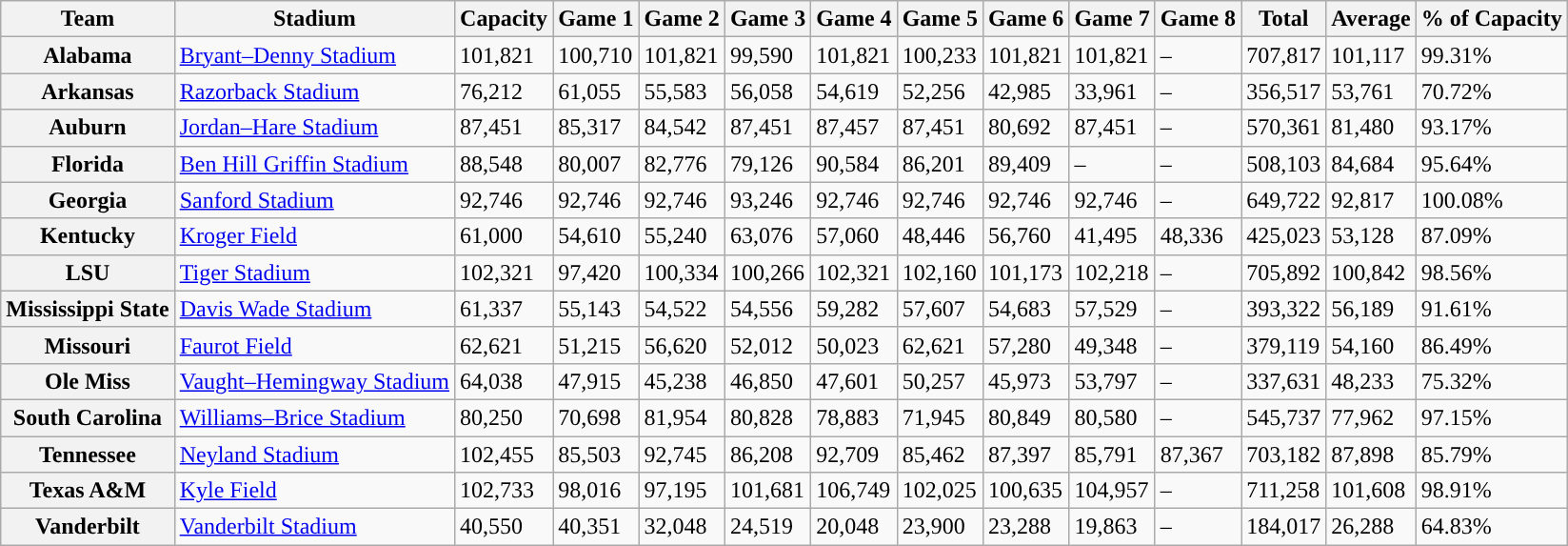<table class="wikitable sortable">
<tr>
<th>Team</th>
<th>Stadium</th>
<th>Capacity</th>
<th>Game 1</th>
<th>Game 2</th>
<th>Game 3</th>
<th>Game 4</th>
<th>Game 5</th>
<th>Game 6</th>
<th>Game 7</th>
<th>Game 8</th>
<th>Total</th>
<th>Average</th>
<th>% of Capacity</th>
</tr>
<tr>
<th>Alabama</th>
<td><a href='#'>Bryant–Denny Stadium</a></td>
<td>101,821</td>
<td>100,710</td>
<td>101,821</td>
<td>99,590</td>
<td>101,821</td>
<td>100,233</td>
<td>101,821</td>
<td>101,821</td>
<td>–</td>
<td>707,817</td>
<td>101,117</td>
<td>99.31%</td>
</tr>
<tr>
<th>Arkansas</th>
<td><a href='#'>Razorback Stadium</a></td>
<td>76,212</td>
<td>61,055</td>
<td>55,583</td>
<td>56,058</td>
<td>54,619</td>
<td>52,256</td>
<td>42,985</td>
<td>33,961</td>
<td>–</td>
<td>356,517</td>
<td>53,761</td>
<td>70.72%</td>
</tr>
<tr>
<th>Auburn</th>
<td><a href='#'>Jordan–Hare Stadium</a></td>
<td>87,451</td>
<td>85,317</td>
<td>84,542</td>
<td>87,451</td>
<td>87,457</td>
<td>87,451</td>
<td>80,692</td>
<td>87,451</td>
<td>–</td>
<td>570,361</td>
<td>81,480</td>
<td>93.17%</td>
</tr>
<tr>
<th>Florida</th>
<td><a href='#'>Ben Hill Griffin Stadium</a></td>
<td>88,548</td>
<td>80,007</td>
<td>82,776</td>
<td>79,126</td>
<td>90,584</td>
<td>86,201</td>
<td>89,409</td>
<td>–</td>
<td>–</td>
<td>508,103</td>
<td>84,684</td>
<td>95.64%</td>
</tr>
<tr>
<th>Georgia</th>
<td><a href='#'>Sanford Stadium</a></td>
<td>92,746</td>
<td>92,746</td>
<td>92,746</td>
<td>93,246</td>
<td>92,746</td>
<td>92,746</td>
<td>92,746</td>
<td>92,746</td>
<td>–</td>
<td>649,722</td>
<td>92,817</td>
<td>100.08%</td>
</tr>
<tr>
<th>Kentucky</th>
<td><a href='#'>Kroger Field</a></td>
<td>61,000</td>
<td>54,610</td>
<td>55,240</td>
<td>63,076</td>
<td>57,060</td>
<td>48,446</td>
<td>56,760</td>
<td>41,495</td>
<td>48,336</td>
<td>425,023</td>
<td>53,128</td>
<td>87.09%</td>
</tr>
<tr>
<th>LSU</th>
<td><a href='#'>Tiger Stadium</a></td>
<td>102,321</td>
<td>97,420</td>
<td>100,334</td>
<td>100,266</td>
<td>102,321</td>
<td>102,160</td>
<td>101,173</td>
<td>102,218</td>
<td>–</td>
<td>705,892</td>
<td>100,842</td>
<td>98.56%</td>
</tr>
<tr>
<th>Mississippi State</th>
<td><a href='#'>Davis Wade Stadium</a></td>
<td>61,337</td>
<td>55,143</td>
<td>54,522</td>
<td>54,556</td>
<td>59,282</td>
<td>57,607</td>
<td>54,683</td>
<td>57,529</td>
<td>–</td>
<td>393,322</td>
<td>56,189</td>
<td>91.61%</td>
</tr>
<tr>
<th>Missouri</th>
<td><a href='#'>Faurot Field</a></td>
<td>62,621</td>
<td>51,215</td>
<td>56,620</td>
<td>52,012</td>
<td>50,023</td>
<td>62,621</td>
<td>57,280</td>
<td>49,348</td>
<td>–</td>
<td>379,119</td>
<td>54,160</td>
<td>86.49%</td>
</tr>
<tr>
<th>Ole Miss</th>
<td><a href='#'>Vaught–Hemingway Stadium</a></td>
<td>64,038</td>
<td>47,915</td>
<td>45,238</td>
<td>46,850</td>
<td>47,601</td>
<td>50,257</td>
<td>45,973</td>
<td>53,797</td>
<td>–</td>
<td>337,631</td>
<td>48,233</td>
<td>75.32%</td>
</tr>
<tr>
<th>South Carolina</th>
<td><a href='#'>Williams–Brice Stadium</a></td>
<td>80,250</td>
<td>70,698</td>
<td>81,954</td>
<td>80,828</td>
<td>78,883</td>
<td>71,945</td>
<td>80,849</td>
<td>80,580</td>
<td>–</td>
<td>545,737</td>
<td>77,962</td>
<td>97.15%</td>
</tr>
<tr>
<th>Tennessee</th>
<td><a href='#'>Neyland Stadium</a></td>
<td>102,455</td>
<td>85,503</td>
<td>92,745</td>
<td>86,208</td>
<td>92,709</td>
<td>85,462</td>
<td>87,397</td>
<td>85,791</td>
<td>87,367</td>
<td>703,182</td>
<td>87,898</td>
<td>85.79%</td>
</tr>
<tr>
<th>Texas A&M</th>
<td><a href='#'>Kyle Field</a></td>
<td>102,733</td>
<td>98,016</td>
<td>97,195</td>
<td>101,681</td>
<td>106,749</td>
<td>102,025</td>
<td>100,635</td>
<td>104,957</td>
<td>–</td>
<td>711,258</td>
<td>101,608</td>
<td>98.91%</td>
</tr>
<tr>
<th>Vanderbilt</th>
<td><a href='#'>Vanderbilt Stadium</a></td>
<td>40,550</td>
<td>40,351</td>
<td>32,048</td>
<td>24,519</td>
<td>20,048</td>
<td>23,900</td>
<td>23,288</td>
<td>19,863</td>
<td>–</td>
<td>184,017</td>
<td>26,288</td>
<td>64.83%</td>
</tr>
</table>
